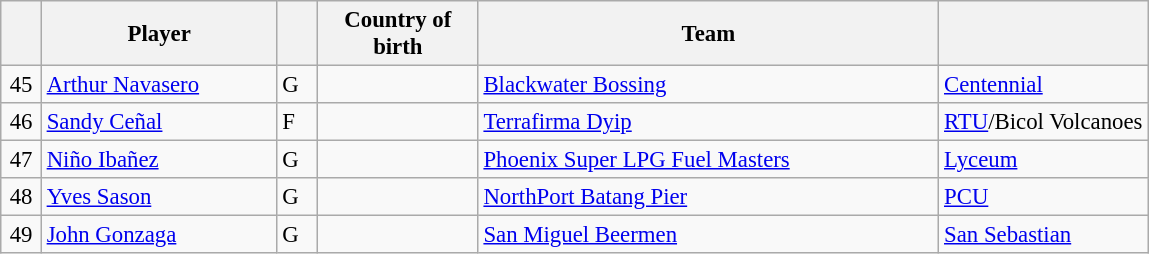<table class="wikitable plainrowheaders" style="text-align:left; font-size:95%;">
<tr>
<th scope="col" style="width:20px;"></th>
<th scope="col" style="width:150px;">Player</th>
<th scope="col" style="width:20px;"></th>
<th scope="col" style="width:100px;">Country of birth</th>
<th scope="col" style="width:300px;">Team</th>
<th scope="col"></th>
</tr>
<tr>
<td align=center>45</td>
<td><a href='#'>Arthur Navasero</a></td>
<td>G</td>
<td></td>
<td><a href='#'>Blackwater Bossing</a></td>
<td><a href='#'>Centennial</a></td>
</tr>
<tr>
<td align=center>46</td>
<td><a href='#'>Sandy Ceñal</a></td>
<td>F</td>
<td></td>
<td><a href='#'>Terrafirma Dyip</a></td>
<td><a href='#'>RTU</a>/Bicol Volcanoes </td>
</tr>
<tr>
<td align=center>47</td>
<td><a href='#'>Niño Ibañez</a></td>
<td>G</td>
<td></td>
<td><a href='#'>Phoenix Super LPG Fuel Masters</a></td>
<td><a href='#'>Lyceum</a></td>
</tr>
<tr>
<td align=center>48</td>
<td><a href='#'>Yves Sason</a></td>
<td>G</td>
<td></td>
<td><a href='#'>NorthPort Batang Pier</a></td>
<td><a href='#'>PCU</a></td>
</tr>
<tr>
<td align=center>49</td>
<td><a href='#'>John Gonzaga</a></td>
<td>G</td>
<td></td>
<td><a href='#'>San Miguel Beermen</a></td>
<td><a href='#'>San Sebastian</a></td>
</tr>
</table>
